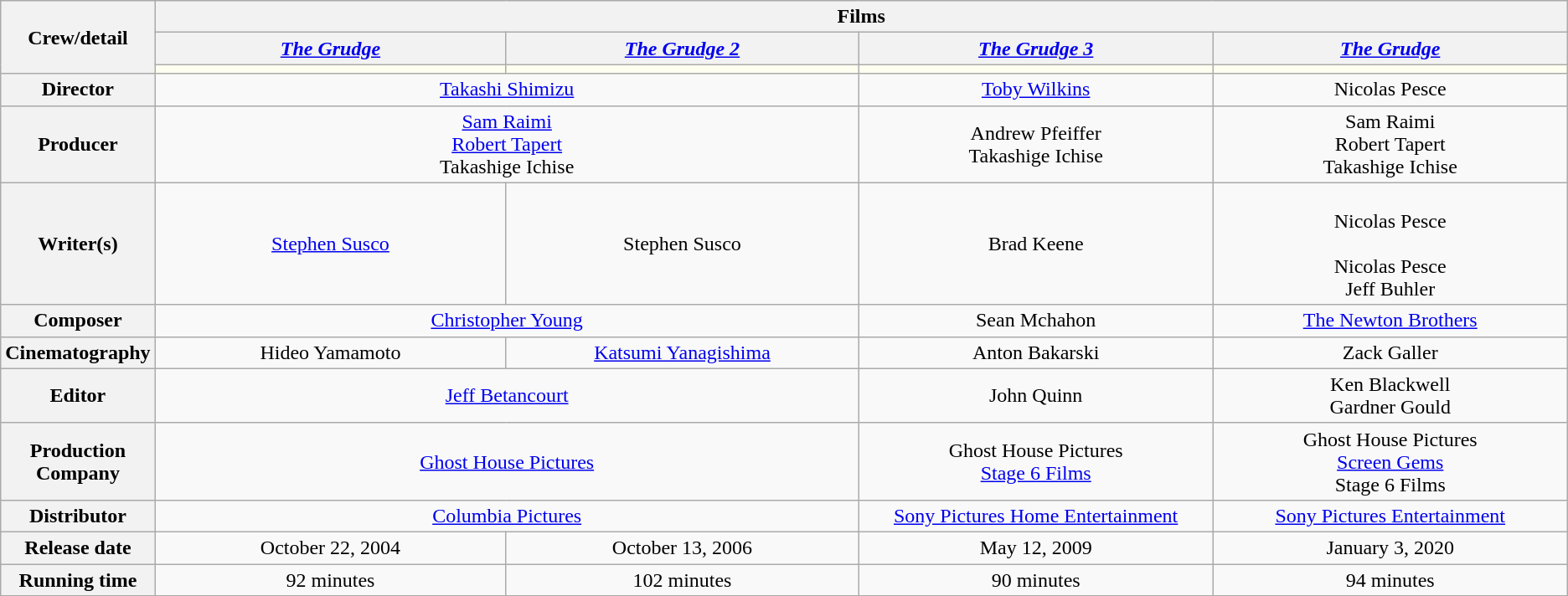<table class="wikitable" style="text-align:center;" "width:99%;">
<tr>
<th rowspan=3>Crew/detail</th>
<th colspan=4>Films</th>
</tr>
<tr>
<th style="width:25%;"><em><a href='#'>The Grudge</a></em></th>
<th style="width:25%;"><em><a href='#'>The Grudge 2</a></em></th>
<th style="width:25%;"><em><a href='#'>The Grudge 3</a></em></th>
<th style="width:25%;"><em><a href='#'>The Grudge</a></em></th>
</tr>
<tr>
<th style="background-color:ivory;"><span></span></th>
<th style="background-color:ivory;"><span></span></th>
<th style="background-color:ivory;"><span></span></th>
<th style="background-color:ivory;"><span></span></th>
</tr>
<tr>
<th>Director</th>
<td colspan=2><a href='#'>Takashi Shimizu</a></td>
<td><a href='#'>Toby Wilkins</a></td>
<td>Nicolas Pesce</td>
</tr>
<tr>
<th>Producer</th>
<td colspan=2><a href='#'>Sam Raimi</a><br><a href='#'>Robert Tapert</a><br>Takashige Ichise</td>
<td>Andrew Pfeiffer<br>Takashige Ichise</td>
<td>Sam Raimi<br>Robert Tapert<br>Takashige Ichise</td>
</tr>
<tr>
<th>Writer(s)</th>
<td><br><a href='#'>Stephen Susco</a><br><br></td>
<td>Stephen Susco</td>
<td>Brad Keene</td>
<td><br>Nicolas Pesce<br><br>Nicolas Pesce<br>Jeff Buhler</td>
</tr>
<tr>
<th>Composer</th>
<td colspan=2><a href='#'>Christopher Young</a></td>
<td>Sean Mchahon</td>
<td><a href='#'>The Newton Brothers</a></td>
</tr>
<tr>
<th>Cinematography</th>
<td>Hideo Yamamoto</td>
<td><a href='#'>Katsumi Yanagishima</a></td>
<td>Anton Bakarski</td>
<td>Zack Galler</td>
</tr>
<tr>
<th>Editor</th>
<td colspan=2><a href='#'>Jeff Betancourt</a></td>
<td>John Quinn</td>
<td>Ken Blackwell<br>Gardner Gould</td>
</tr>
<tr>
<th>Production Company</th>
<td colspan=2><a href='#'>Ghost House Pictures</a></td>
<td>Ghost House Pictures<br><a href='#'>Stage 6 Films</a></td>
<td>Ghost House Pictures<br><a href='#'>Screen Gems</a><br>Stage 6 Films</td>
</tr>
<tr>
<th>Distributor</th>
<td colspan=2><a href='#'>Columbia Pictures</a></td>
<td><a href='#'>Sony Pictures Home Entertainment</a></td>
<td><a href='#'>Sony Pictures Entertainment</a></td>
</tr>
<tr>
<th>Release date</th>
<td>October 22, 2004</td>
<td>October 13, 2006</td>
<td>May 12, 2009</td>
<td>January 3, 2020</td>
</tr>
<tr>
<th>Running time</th>
<td>92 minutes</td>
<td>102 minutes</td>
<td>90 minutes</td>
<td>94 minutes</td>
</tr>
<tr>
</tr>
</table>
